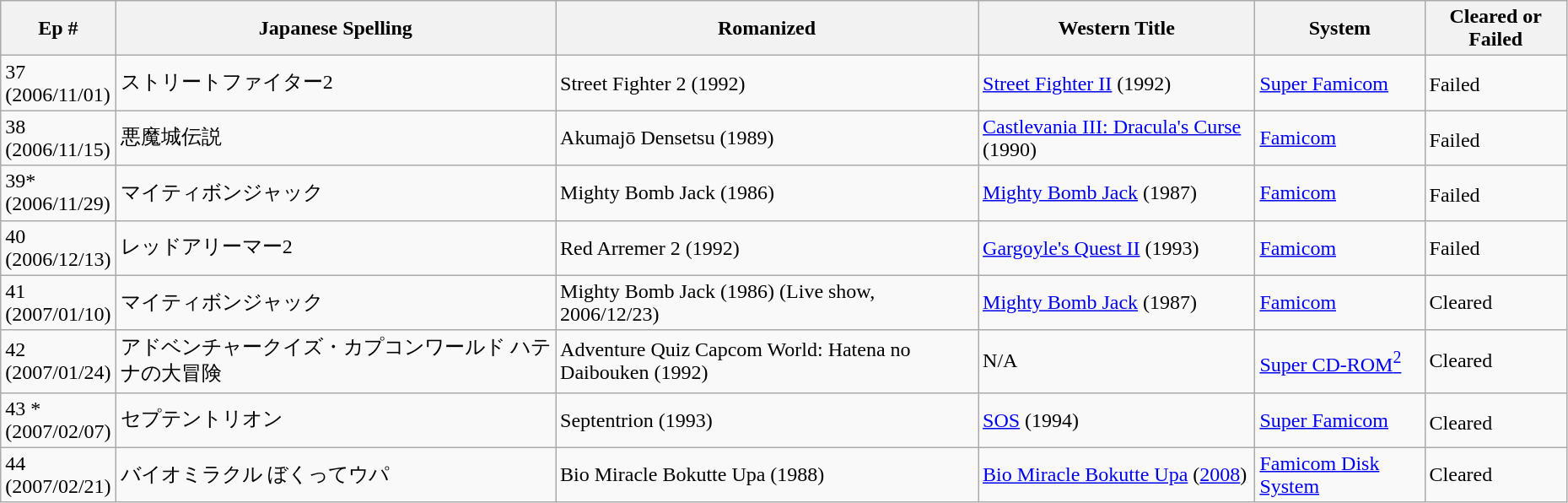<table class="wikitable" style="width:98%;">
<tr>
<th>Ep #</th>
<th>Japanese Spelling</th>
<th>Romanized</th>
<th>Western Title</th>
<th>System</th>
<th>Cleared or Failed</th>
</tr>
<tr>
<td>37<br>(2006/11/01)</td>
<td>ストリートファイター2</td>
<td>Street Fighter 2 (1992)</td>
<td><a href='#'>Street Fighter II</a> (1992)</td>
<td><a href='#'>Super Famicom</a></td>
<td>Failed<sup></sup></td>
</tr>
<tr>
<td>38<br>(2006/11/15)</td>
<td>悪魔城伝説</td>
<td>Akumajō Densetsu (1989)</td>
<td><a href='#'>Castlevania III: Dracula's Curse</a> (1990)</td>
<td><a href='#'>Famicom</a></td>
<td>Failed<sup></sup></td>
</tr>
<tr>
<td>39*<br>(2006/11/29)</td>
<td>マイティボンジャック</td>
<td>Mighty Bomb Jack (1986)</td>
<td><a href='#'>Mighty Bomb Jack</a> (1987)</td>
<td><a href='#'>Famicom</a></td>
<td>Failed<sup></sup></td>
</tr>
<tr>
<td>40<br>(2006/12/13)</td>
<td>レッドアリーマー2</td>
<td>Red Arremer 2 (1992)</td>
<td><a href='#'>Gargoyle's Quest II</a> (1993)</td>
<td><a href='#'>Famicom</a></td>
<td>Failed</td>
</tr>
<tr>
<td>41<br>(2007/01/10)</td>
<td>マイティボンジャック</td>
<td>Mighty Bomb Jack (1986) (Live show, 2006/12/23)</td>
<td><a href='#'>Mighty Bomb Jack</a> (1987)</td>
<td><a href='#'>Famicom</a></td>
<td>Cleared</td>
</tr>
<tr>
<td>42<br>(2007/01/24)</td>
<td>アドベンチャークイズ・カプコンワールド ハテナの大冒険</td>
<td>Adventure Quiz Capcom World: Hatena no Daibouken (1992)</td>
<td>N/A</td>
<td><a href='#'>Super CD-ROM<sup>2</sup></a></td>
<td>Cleared</td>
</tr>
<tr>
<td>43 *<br>(2007/02/07)</td>
<td>セプテントリオン</td>
<td>Septentrion (1993)</td>
<td><a href='#'>SOS</a> (1994)</td>
<td><a href='#'>Super Famicom</a></td>
<td>Cleared<sup></sup></td>
</tr>
<tr>
<td>44<br>(2007/02/21)</td>
<td>バイオミラクル ぼくってウパ</td>
<td>Bio Miracle Bokutte Upa (1988)</td>
<td><a href='#'>Bio Miracle Bokutte Upa</a> (<a href='#'>2008</a>)</td>
<td><a href='#'>Famicom Disk System</a></td>
<td>Cleared</td>
</tr>
</table>
